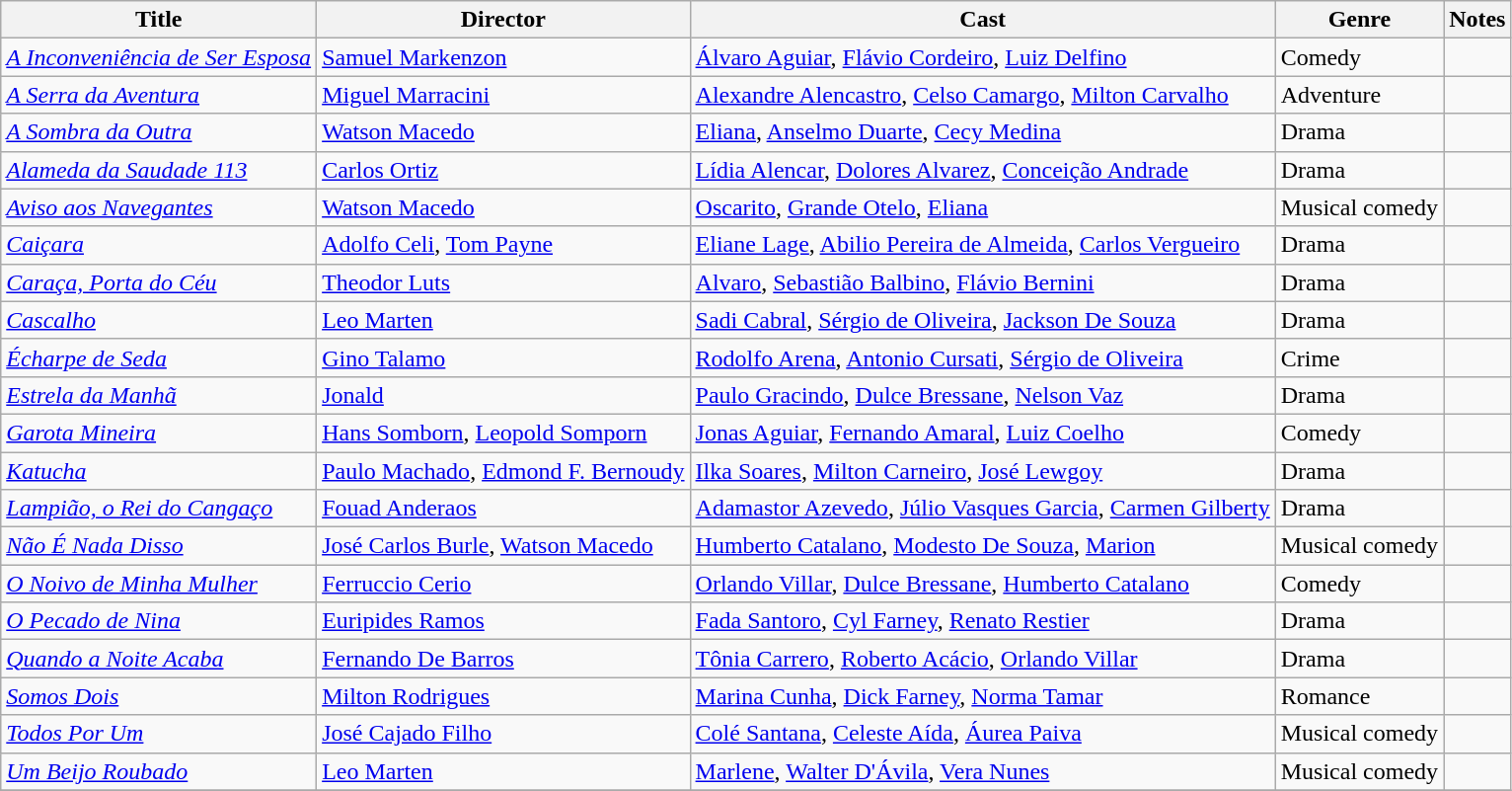<table class="wikitable">
<tr>
<th>Title</th>
<th>Director</th>
<th>Cast</th>
<th>Genre</th>
<th>Notes</th>
</tr>
<tr>
<td><em><a href='#'>A Inconveniência de Ser Esposa</a></em></td>
<td><a href='#'>Samuel Markenzon</a></td>
<td><a href='#'>Álvaro Aguiar</a>, <a href='#'>Flávio Cordeiro</a>, <a href='#'>Luiz Delfino</a></td>
<td>Comedy</td>
<td></td>
</tr>
<tr>
<td><em><a href='#'>A Serra da Aventura</a></em></td>
<td><a href='#'>Miguel Marracini </a></td>
<td><a href='#'>Alexandre Alencastro</a>, <a href='#'>Celso Camargo</a>, <a href='#'>Milton Carvalho</a></td>
<td>Adventure</td>
<td></td>
</tr>
<tr>
<td><em><a href='#'>A Sombra da Outra</a></em></td>
<td><a href='#'>Watson Macedo</a></td>
<td><a href='#'>Eliana</a>, <a href='#'>Anselmo Duarte</a>, <a href='#'>Cecy Medina</a></td>
<td>Drama</td>
<td></td>
</tr>
<tr>
<td><em><a href='#'>Alameda da Saudade 113</a></em></td>
<td><a href='#'>Carlos Ortiz</a></td>
<td><a href='#'>Lídia Alencar</a>, <a href='#'>Dolores Alvarez</a>, <a href='#'>Conceição Andrade</a></td>
<td>Drama</td>
<td></td>
</tr>
<tr>
<td><em><a href='#'>Aviso aos Navegantes </a></em></td>
<td><a href='#'>Watson Macedo</a></td>
<td><a href='#'>Oscarito</a>, <a href='#'>Grande Otelo</a>, <a href='#'>Eliana</a></td>
<td>Musical comedy</td>
<td></td>
</tr>
<tr>
<td><em><a href='#'>Caiçara</a></em></td>
<td><a href='#'>Adolfo Celi</a>, <a href='#'>Tom Payne</a></td>
<td><a href='#'>Eliane Lage</a>, <a href='#'>Abilio Pereira de Almeida</a>, <a href='#'>Carlos Vergueiro</a></td>
<td>Drama</td>
<td></td>
</tr>
<tr>
<td><em><a href='#'>Caraça, Porta do Céu</a></em></td>
<td><a href='#'>Theodor Luts</a></td>
<td><a href='#'>Alvaro</a>, <a href='#'>Sebastião Balbino</a>, <a href='#'>Flávio Bernini</a></td>
<td>Drama</td>
<td></td>
</tr>
<tr>
<td><em><a href='#'>Cascalho</a></em></td>
<td><a href='#'>Leo Marten</a></td>
<td><a href='#'>Sadi Cabral</a>, <a href='#'>Sérgio de Oliveira</a>, <a href='#'>Jackson De Souza</a></td>
<td>Drama</td>
<td></td>
</tr>
<tr>
<td><em><a href='#'>Écharpe de Seda</a></em></td>
<td><a href='#'>Gino Talamo</a></td>
<td><a href='#'>Rodolfo Arena</a>, <a href='#'>Antonio Cursati</a>, <a href='#'>Sérgio de Oliveira</a></td>
<td>Crime</td>
<td></td>
</tr>
<tr>
<td><em><a href='#'>Estrela da Manhã </a></em></td>
<td><a href='#'>Jonald</a></td>
<td><a href='#'>Paulo Gracindo</a>, <a href='#'>Dulce Bressane</a>, <a href='#'>Nelson Vaz</a></td>
<td>Drama</td>
<td></td>
</tr>
<tr>
<td><em><a href='#'>Garota Mineira</a></em></td>
<td><a href='#'>Hans Somborn</a>, <a href='#'>Leopold Somporn</a></td>
<td><a href='#'>Jonas Aguiar</a>, <a href='#'>Fernando Amaral</a>, <a href='#'>Luiz Coelho</a></td>
<td>Comedy</td>
<td></td>
</tr>
<tr>
<td><em><a href='#'>Katucha </a></em></td>
<td><a href='#'>Paulo Machado</a>, <a href='#'>Edmond F. Bernoudy</a></td>
<td><a href='#'>Ilka Soares</a>, <a href='#'>Milton Carneiro</a>, <a href='#'>José Lewgoy</a></td>
<td>Drama</td>
<td></td>
</tr>
<tr>
<td><em><a href='#'>Lampião, o Rei do Cangaço</a></em></td>
<td><a href='#'>Fouad Anderaos</a></td>
<td><a href='#'>Adamastor Azevedo</a>, <a href='#'>Júlio Vasques Garcia</a>, <a href='#'>Carmen Gilberty</a></td>
<td>Drama</td>
<td></td>
</tr>
<tr>
<td><em><a href='#'>Não É Nada Disso</a></em></td>
<td><a href='#'>José Carlos Burle</a>, <a href='#'>Watson Macedo</a></td>
<td><a href='#'>Humberto Catalano</a>, <a href='#'>Modesto De Souza</a>, <a href='#'>Marion</a></td>
<td>Musical comedy</td>
<td></td>
</tr>
<tr>
<td><em><a href='#'>O Noivo de Minha Mulher</a></em></td>
<td><a href='#'>Ferruccio Cerio </a></td>
<td><a href='#'>Orlando Villar</a>, <a href='#'>Dulce Bressane</a>, <a href='#'>Humberto Catalano</a></td>
<td>Comedy</td>
<td></td>
</tr>
<tr>
<td><em><a href='#'>O Pecado de Nina</a></em></td>
<td><a href='#'>Euripides Ramos</a></td>
<td><a href='#'>Fada Santoro</a>, <a href='#'>Cyl Farney</a>, <a href='#'>Renato Restier</a></td>
<td>Drama</td>
<td></td>
</tr>
<tr>
<td><em><a href='#'>Quando a Noite Acaba</a></em></td>
<td><a href='#'>Fernando De Barros</a></td>
<td><a href='#'>Tônia Carrero</a>, <a href='#'>Roberto Acácio</a>, <a href='#'>Orlando Villar</a></td>
<td>Drama</td>
<td></td>
</tr>
<tr>
<td><em><a href='#'>Somos Dois</a></em></td>
<td><a href='#'>Milton Rodrigues </a></td>
<td><a href='#'>Marina Cunha</a>, <a href='#'>Dick Farney</a>, <a href='#'>Norma Tamar</a></td>
<td>Romance</td>
<td></td>
</tr>
<tr>
<td><em><a href='#'>Todos Por Um</a></em></td>
<td><a href='#'>José Cajado Filho</a></td>
<td><a href='#'>Colé Santana</a>, <a href='#'>Celeste Aída</a>, <a href='#'>Áurea Paiva</a></td>
<td>Musical comedy</td>
<td></td>
</tr>
<tr>
<td><em><a href='#'>Um Beijo Roubado</a></em></td>
<td><a href='#'>Leo Marten</a></td>
<td><a href='#'>Marlene</a>, <a href='#'>Walter D'Ávila</a>, <a href='#'>Vera Nunes</a></td>
<td>Musical comedy</td>
<td></td>
</tr>
<tr>
</tr>
</table>
